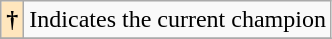<table class="wikitable">
<tr>
<th style="background-color:#FFE6BD">†</th>
<td>Indicates the current champion</td>
</tr>
<tr>
</tr>
</table>
